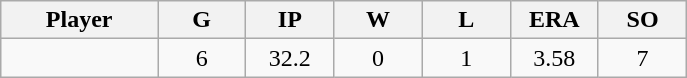<table class="wikitable sortable">
<tr>
<th bgcolor="#DDDDFF" width="16%">Player</th>
<th bgcolor="#DDDDFF" width="9%">G</th>
<th bgcolor="#DDDDFF" width="9%">IP</th>
<th bgcolor="#DDDDFF" width="9%">W</th>
<th bgcolor="#DDDDFF" width="9%">L</th>
<th bgcolor="#DDDDFF" width="9%">ERA</th>
<th bgcolor="#DDDDFF" width="9%">SO</th>
</tr>
<tr align="center">
<td></td>
<td>6</td>
<td>32.2</td>
<td>0</td>
<td>1</td>
<td>3.58</td>
<td>7</td>
</tr>
</table>
